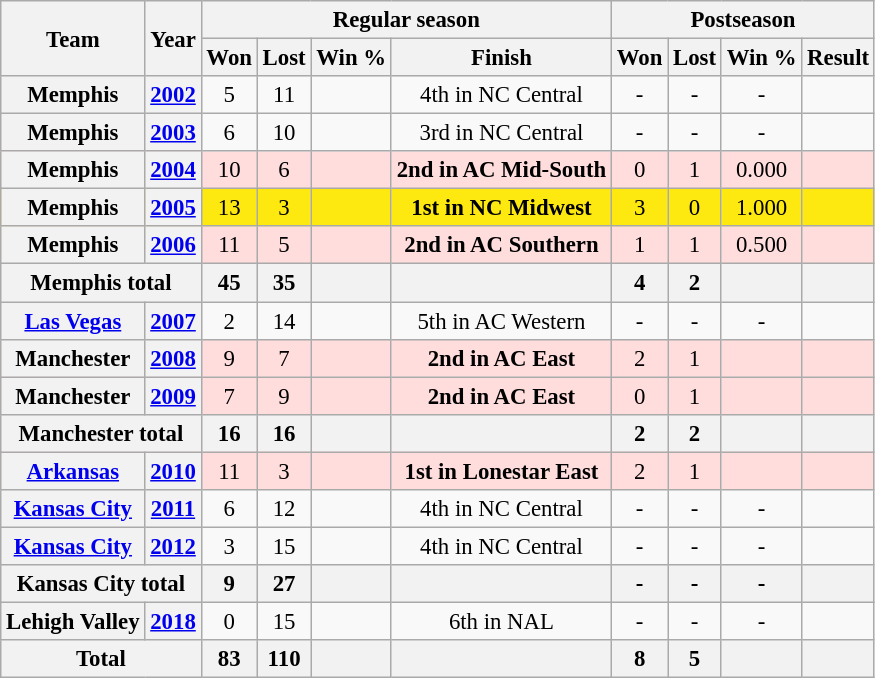<table class="wikitable" style="font-size: 95%; text-align:center;">
<tr>
<th rowspan=2>Team</th>
<th rowspan=2>Year</th>
<th colspan=4>Regular season</th>
<th colspan=4>Postseason</th>
</tr>
<tr>
<th>Won</th>
<th>Lost</th>
<th>Win %</th>
<th>Finish</th>
<th>Won</th>
<th>Lost</th>
<th>Win %</th>
<th>Result</th>
</tr>
<tr !>
<th>Memphis</th>
<th><a href='#'>2002</a></th>
<td>5</td>
<td>11</td>
<td></td>
<td>4th in NC Central</td>
<td>-</td>
<td>-</td>
<td>-</td>
<td></td>
</tr>
<tr !>
<th>Memphis</th>
<th><a href='#'>2003</a></th>
<td>6</td>
<td>10</td>
<td></td>
<td>3rd in NC Central</td>
<td>-</td>
<td>-</td>
<td>-</td>
<td></td>
</tr>
<tr !  style="background:#fdd;">
<th>Memphis</th>
<th><a href='#'>2004</a></th>
<td>10</td>
<td>6</td>
<td></td>
<td><strong>2nd in AC Mid-South</strong></td>
<td>0</td>
<td>1</td>
<td>0.000</td>
<td></td>
</tr>
<tr ! style="background:#FDE910;">
<th>Memphis</th>
<th><a href='#'>2005</a></th>
<td>13</td>
<td>3</td>
<td></td>
<td><strong>1st in NC Midwest</strong></td>
<td>3</td>
<td>0</td>
<td>1.000</td>
<td></td>
</tr>
<tr !  style="background:#fdd;">
<th>Memphis</th>
<th><a href='#'>2006</a></th>
<td>11</td>
<td>5</td>
<td></td>
<td><strong>2nd in AC Southern</strong></td>
<td>1</td>
<td>1</td>
<td>0.500</td>
<td></td>
</tr>
<tr>
<th colspan="2">Memphis total</th>
<th>45</th>
<th>35</th>
<th></th>
<th></th>
<th>4</th>
<th>2</th>
<th></th>
<th></th>
</tr>
<tr !>
<th><a href='#'>Las Vegas</a></th>
<th><a href='#'>2007</a></th>
<td>2</td>
<td>14</td>
<td></td>
<td>5th in AC Western</td>
<td>-</td>
<td>-</td>
<td>-</td>
<td></td>
</tr>
<tr !  style="background:#fdd;">
<th>Manchester</th>
<th><a href='#'>2008</a></th>
<td>9</td>
<td>7</td>
<td></td>
<td><strong>2nd in AC East</strong></td>
<td>2</td>
<td>1</td>
<td></td>
<td></td>
</tr>
<tr !  style="background:#fdd;">
<th>Manchester</th>
<th><a href='#'>2009</a></th>
<td>7</td>
<td>9</td>
<td></td>
<td><strong>2nd in AC East</strong></td>
<td>0</td>
<td>1</td>
<td></td>
<td></td>
</tr>
<tr>
<th colspan="2">Manchester total</th>
<th>16</th>
<th>16</th>
<th></th>
<th></th>
<th>2</th>
<th>2</th>
<th></th>
<th></th>
</tr>
<tr !  style="background:#fdd;">
<th><a href='#'>Arkansas</a></th>
<th><a href='#'>2010</a></th>
<td>11</td>
<td>3</td>
<td></td>
<td><strong>1st in Lonestar East</strong></td>
<td>2</td>
<td>1</td>
<td></td>
<td></td>
</tr>
<tr !>
<th><a href='#'>Kansas City</a></th>
<th><a href='#'>2011</a></th>
<td>6</td>
<td>12</td>
<td></td>
<td>4th in NC Central</td>
<td>-</td>
<td>-</td>
<td>-</td>
<td></td>
</tr>
<tr>
<th><a href='#'>Kansas City</a></th>
<th><a href='#'>2012</a></th>
<td>3</td>
<td>15</td>
<td></td>
<td>4th in NC Central</td>
<td>-</td>
<td>-</td>
<td>-</td>
<td></td>
</tr>
<tr>
<th colspan="2">Kansas City total</th>
<th>9</th>
<th>27</th>
<th></th>
<th></th>
<th>-</th>
<th>-</th>
<th>-</th>
<th></th>
</tr>
<tr>
<th>Lehigh Valley</th>
<th><a href='#'>2018</a></th>
<td>0</td>
<td>15</td>
<td></td>
<td>6th in NAL</td>
<td>-</td>
<td>-</td>
<td>-</td>
<td></td>
</tr>
<tr>
<th colspan=2>Total</th>
<th>83</th>
<th>110</th>
<th></th>
<th></th>
<th>8</th>
<th>5</th>
<th></th>
<th></th>
</tr>
</table>
